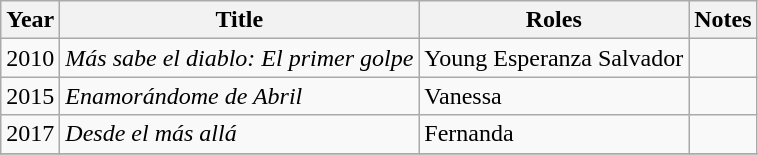<table class="wikitable sortable">
<tr>
<th>Year</th>
<th>Title</th>
<th>Roles</th>
<th>Notes</th>
</tr>
<tr>
<td>2010</td>
<td><em>Más sabe el diablo: El primer golpe</em></td>
<td>Young Esperanza Salvador</td>
<td></td>
</tr>
<tr>
<td>2015</td>
<td><em>Enamorándome de Abril</em></td>
<td>Vanessa</td>
<td></td>
</tr>
<tr>
<td>2017</td>
<td><em>Desde el más allá</em></td>
<td>Fernanda</td>
<td></td>
</tr>
<tr>
</tr>
</table>
